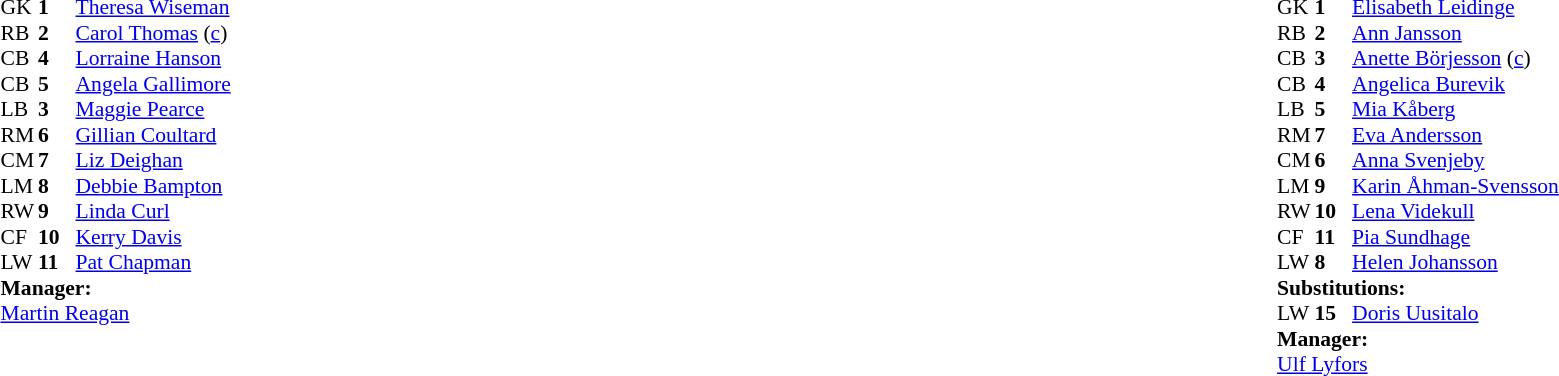<table style="width:100%;">
<tr>
<td style="vertical-align:top; width:40%;"><br><table style="font-size:90%" cellspacing="0" cellpadding="0">
<tr>
<th width="25"></th>
<th width="25"></th>
</tr>
<tr>
<td>GK</td>
<td><strong>1</strong></td>
<td><a href='#'>Theresa Wiseman</a></td>
</tr>
<tr>
<td>RB</td>
<td><strong>2</strong></td>
<td><a href='#'>Carol Thomas</a> (<a href='#'>c</a>)</td>
</tr>
<tr>
<td>CB</td>
<td><strong>4</strong></td>
<td><a href='#'>Lorraine Hanson</a></td>
</tr>
<tr>
<td>CB</td>
<td><strong>5</strong></td>
<td><a href='#'>Angela Gallimore</a></td>
</tr>
<tr>
<td>LB</td>
<td><strong>3</strong></td>
<td><a href='#'>Maggie Pearce</a></td>
</tr>
<tr>
<td>RM</td>
<td><strong>6</strong></td>
<td><a href='#'>Gillian Coultard</a></td>
</tr>
<tr>
<td>CM</td>
<td><strong>7</strong></td>
<td><a href='#'>Liz Deighan</a></td>
</tr>
<tr>
<td>LM</td>
<td><strong>8</strong></td>
<td><a href='#'>Debbie Bampton</a></td>
</tr>
<tr>
<td>RW</td>
<td><strong>9</strong></td>
<td><a href='#'>Linda Curl</a></td>
</tr>
<tr>
<td>CF</td>
<td><strong>10</strong></td>
<td><a href='#'>Kerry Davis</a></td>
</tr>
<tr>
<td>LW</td>
<td><strong>11</strong></td>
<td><a href='#'>Pat Chapman</a></td>
</tr>
<tr>
<td colspan=3><strong>Manager:</strong></td>
</tr>
<tr>
<td colspan=3><a href='#'>Martin Reagan</a></td>
</tr>
</table>
</td>
<td valign="top"></td>
<td style="vertical-align:top; width:50%;"><br><table style="font-size:90%; margin:auto;" cellspacing="0" cellpadding="0">
<tr>
<th width=25></th>
<th width=25></th>
</tr>
<tr>
<td>GK</td>
<td><strong>1</strong></td>
<td><a href='#'>Elisabeth Leidinge</a></td>
</tr>
<tr>
<td>RB</td>
<td><strong>2</strong></td>
<td><a href='#'>Ann Jansson</a></td>
</tr>
<tr>
<td>CB</td>
<td><strong>3</strong></td>
<td><a href='#'>Anette Börjesson</a> (<a href='#'>c</a>)</td>
</tr>
<tr>
<td>CB</td>
<td><strong>4</strong></td>
<td><a href='#'>Angelica Burevik</a></td>
</tr>
<tr>
<td>LB</td>
<td><strong>5</strong></td>
<td><a href='#'>Mia Kåberg</a></td>
</tr>
<tr>
<td>RM</td>
<td><strong>7</strong></td>
<td><a href='#'>Eva Andersson</a></td>
</tr>
<tr>
<td>CM</td>
<td><strong>6</strong></td>
<td><a href='#'>Anna Svenjeby</a></td>
</tr>
<tr>
<td>LM</td>
<td><strong>9</strong></td>
<td><a href='#'>Karin Åhman-Svensson</a></td>
</tr>
<tr>
<td>RW</td>
<td><strong>10</strong></td>
<td><a href='#'>Lena Videkull</a></td>
<td></td>
<td></td>
</tr>
<tr>
<td>CF</td>
<td><strong>11</strong></td>
<td><a href='#'>Pia Sundhage</a></td>
</tr>
<tr>
<td>LW</td>
<td><strong>8</strong></td>
<td><a href='#'>Helen Johansson</a></td>
</tr>
<tr>
<td colspan=3><strong>Substitutions:</strong></td>
</tr>
<tr>
<td>LW</td>
<td><strong>15</strong></td>
<td><a href='#'>Doris Uusitalo</a></td>
<td></td>
<td></td>
</tr>
<tr>
<td colspan=3><strong>Manager:</strong></td>
</tr>
<tr>
<td colspan=3><a href='#'>Ulf Lyfors</a></td>
</tr>
</table>
</td>
</tr>
</table>
